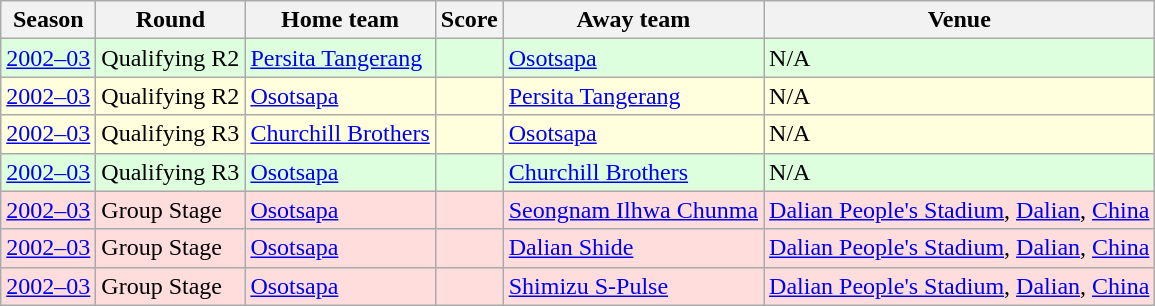<table class="wikitable">
<tr>
<th>Season</th>
<th>Round</th>
<th>Home team</th>
<th>Score</th>
<th>Away team</th>
<th>Venue</th>
</tr>
<tr style="background:#ddffdd">
<td><a href='#'>2002–03</a></td>
<td>Qualifying R2</td>
<td> <a href='#'>Persita Tangerang</a></td>
<td></td>
<td> <a href='#'>Osotsapa</a></td>
<td>N/A</td>
</tr>
<tr style="background:#ffffdd">
<td><a href='#'>2002–03</a></td>
<td>Qualifying R2</td>
<td> <a href='#'>Osotsapa</a></td>
<td></td>
<td> <a href='#'>Persita Tangerang</a></td>
<td>N/A</td>
</tr>
<tr style="background:#ffffdd">
<td><a href='#'>2002–03</a></td>
<td>Qualifying R3</td>
<td> <a href='#'>Churchill Brothers</a></td>
<td></td>
<td> <a href='#'>Osotsapa</a></td>
<td>N/A</td>
</tr>
<tr style="background:#ddffdd">
<td><a href='#'>2002–03</a></td>
<td>Qualifying R3</td>
<td> <a href='#'>Osotsapa</a></td>
<td></td>
<td> <a href='#'>Churchill Brothers</a></td>
<td>N/A</td>
</tr>
<tr style="background:#ffdddd">
<td><a href='#'>2002–03</a></td>
<td>Group Stage</td>
<td> <a href='#'>Osotsapa</a></td>
<td></td>
<td> <a href='#'>Seongnam Ilhwa Chunma</a></td>
<td><a href='#'>Dalian People's Stadium</a>, <a href='#'>Dalian</a>, <a href='#'>China</a></td>
</tr>
<tr style="background:#ffdddd">
<td><a href='#'>2002–03</a></td>
<td>Group Stage</td>
<td> <a href='#'>Osotsapa</a></td>
<td></td>
<td> <a href='#'>Dalian Shide</a></td>
<td><a href='#'>Dalian People's Stadium</a>, <a href='#'>Dalian</a>, <a href='#'>China</a></td>
</tr>
<tr style="background:#ffdddd">
<td><a href='#'>2002–03</a></td>
<td>Group Stage</td>
<td> <a href='#'>Osotsapa</a></td>
<td></td>
<td> <a href='#'>Shimizu S-Pulse</a></td>
<td><a href='#'>Dalian People's Stadium</a>, <a href='#'>Dalian</a>, <a href='#'>China</a></td>
</tr>
</table>
